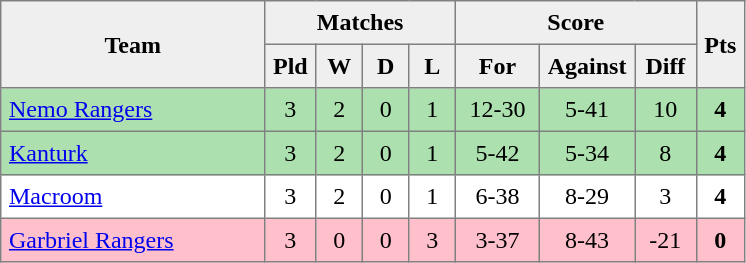<table style=border-collapse:collapse border=1 cellspacing=0 cellpadding=5>
<tr align=center bgcolor=#efefef>
<th rowspan=2 width=165>Team</th>
<th colspan=4>Matches</th>
<th colspan=3>Score</th>
<th rowspan=2width=20>Pts</th>
</tr>
<tr align=center bgcolor=#efefef>
<th width=20>Pld</th>
<th width=20>W</th>
<th width=20>D</th>
<th width=20>L</th>
<th width=45>For</th>
<th width=45>Against</th>
<th width=30>Diff</th>
</tr>
<tr align=center  style="background:#ACE1AF;">
<td style="text-align:left;"><a href='#'>Nemo Rangers</a></td>
<td>3</td>
<td>2</td>
<td>0</td>
<td>1</td>
<td>12-30</td>
<td>5-41</td>
<td>10</td>
<td><strong>4</strong></td>
</tr>
<tr align=center  style="background:#ACE1AF;">
<td style="text-align:left;"><a href='#'>Kanturk</a></td>
<td>3</td>
<td>2</td>
<td>0</td>
<td>1</td>
<td>5-42</td>
<td>5-34</td>
<td>8</td>
<td><strong>4</strong></td>
</tr>
<tr align=center>
<td style="text-align:left;"><a href='#'>Macroom</a></td>
<td>3</td>
<td>2</td>
<td>0</td>
<td>1</td>
<td>6-38</td>
<td>8-29</td>
<td>3</td>
<td><strong>4</strong></td>
</tr>
<tr align=center style="background:#FFC0CB;">
<td style="text-align:left;"><a href='#'>Garbriel Rangers</a></td>
<td>3</td>
<td>0</td>
<td>0</td>
<td>3</td>
<td>3-37</td>
<td>8-43</td>
<td>-21</td>
<td><strong>0</strong></td>
</tr>
</table>
